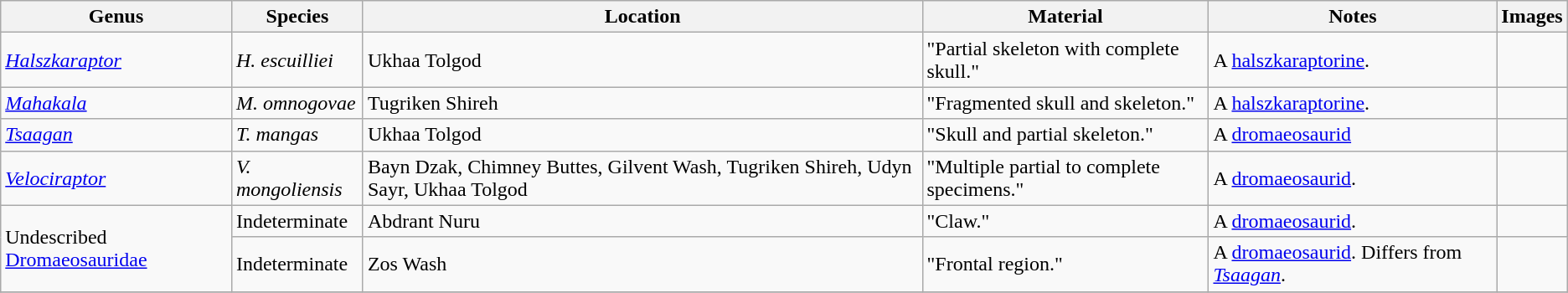<table class="wikitable sortable">
<tr>
<th>Genus</th>
<th>Species</th>
<th>Location</th>
<th>Material</th>
<th>Notes</th>
<th>Images</th>
</tr>
<tr>
<td><em><a href='#'>Halszkaraptor</a></em></td>
<td><em>H. escuilliei</em></td>
<td>Ukhaa Tolgod</td>
<td>"Partial skeleton with complete skull."</td>
<td>A <a href='#'>halszkaraptorine</a>.</td>
<td></td>
</tr>
<tr>
<td><em><a href='#'>Mahakala</a></em></td>
<td><em>M. omnogovae</em></td>
<td>Tugriken Shireh</td>
<td>"Fragmented skull and skeleton."</td>
<td>A <a href='#'>halszkaraptorine</a>.</td>
<td></td>
</tr>
<tr>
<td><em><a href='#'>Tsaagan</a></em></td>
<td><em>T. mangas</em></td>
<td>Ukhaa Tolgod</td>
<td>"Skull and partial skeleton."</td>
<td>A <a href='#'>dromaeosaurid</a></td>
<td></td>
</tr>
<tr>
<td><em><a href='#'>Velociraptor</a></em></td>
<td><em>V. mongoliensis</em></td>
<td>Bayn Dzak, Chimney Buttes, Gilvent Wash, Tugriken Shireh, Udyn Sayr, Ukhaa Tolgod</td>
<td>"Multiple partial to complete specimens."</td>
<td>A <a href='#'>dromaeosaurid</a>.</td>
<td></td>
</tr>
<tr>
<td rowspan="2">Undescribed <a href='#'>Dromaeosauridae</a></td>
<td>Indeterminate</td>
<td>Abdrant Nuru</td>
<td>"Claw."</td>
<td>A <a href='#'>dromaeosaurid</a>.</td>
<td></td>
</tr>
<tr>
<td>Indeterminate</td>
<td>Zos Wash</td>
<td>"Frontal region."</td>
<td>A <a href='#'>dromaeosaurid</a>. Differs from <em><a href='#'>Tsaagan</a></em>.</td>
<td></td>
</tr>
<tr>
</tr>
</table>
